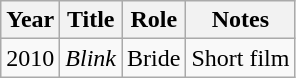<table class="wikitable sortable">
<tr>
<th>Year</th>
<th>Title</th>
<th>Role</th>
<th>Notes</th>
</tr>
<tr>
<td>2010</td>
<td><em>Blink</em></td>
<td>Bride</td>
<td>Short film</td>
</tr>
</table>
